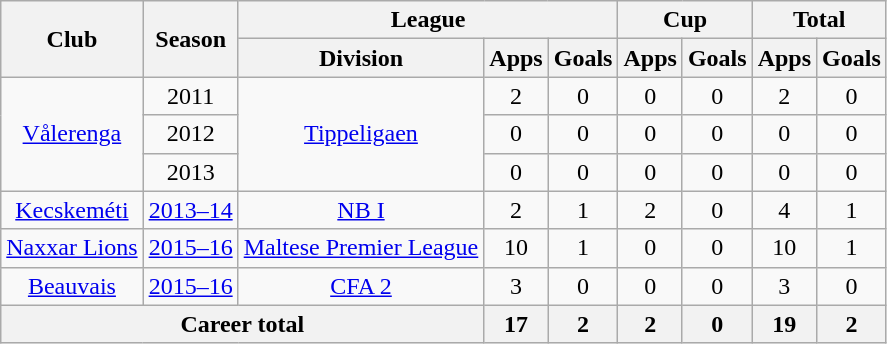<table class="wikitable" style="text-align:center">
<tr>
<th rowspan="2">Club</th>
<th rowspan="2">Season</th>
<th colspan="3">League</th>
<th colspan="2">Cup</th>
<th colspan="2">Total</th>
</tr>
<tr>
<th>Division</th>
<th>Apps</th>
<th>Goals</th>
<th>Apps</th>
<th>Goals</th>
<th>Apps</th>
<th>Goals</th>
</tr>
<tr>
<td rowspan="3"><a href='#'>Vålerenga</a></td>
<td>2011</td>
<td rowspan="3"><a href='#'>Tippeligaen</a></td>
<td>2</td>
<td>0</td>
<td>0</td>
<td>0</td>
<td>2</td>
<td>0</td>
</tr>
<tr>
<td>2012</td>
<td>0</td>
<td>0</td>
<td>0</td>
<td>0</td>
<td>0</td>
<td>0</td>
</tr>
<tr>
<td>2013</td>
<td>0</td>
<td>0</td>
<td>0</td>
<td>0</td>
<td>0</td>
<td>0</td>
</tr>
<tr>
<td><a href='#'>Kecskeméti</a></td>
<td><a href='#'>2013–14</a></td>
<td><a href='#'>NB I</a></td>
<td>2</td>
<td>1</td>
<td>2</td>
<td>0</td>
<td>4</td>
<td>1</td>
</tr>
<tr>
<td><a href='#'>Naxxar Lions</a></td>
<td><a href='#'>2015–16</a></td>
<td><a href='#'>Maltese Premier League</a></td>
<td>10</td>
<td>1</td>
<td>0</td>
<td>0</td>
<td>10</td>
<td>1</td>
</tr>
<tr>
<td><a href='#'>Beauvais</a></td>
<td><a href='#'>2015–16</a></td>
<td><a href='#'>CFA 2</a></td>
<td>3</td>
<td>0</td>
<td>0</td>
<td>0</td>
<td>3</td>
<td>0</td>
</tr>
<tr>
<th colspan="3">Career total</th>
<th>17</th>
<th>2</th>
<th>2</th>
<th>0</th>
<th>19</th>
<th>2</th>
</tr>
</table>
